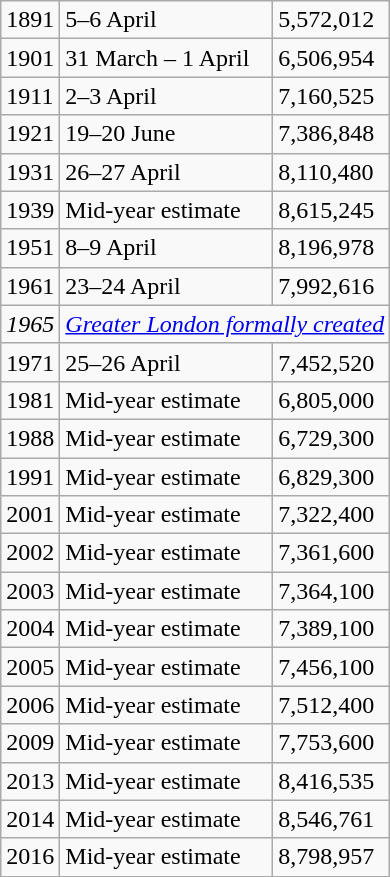<table class="wikitable">
<tr>
<td>1891</td>
<td>5–6 April</td>
<td>5,572,012</td>
</tr>
<tr>
<td>1901</td>
<td>31 March – 1 April</td>
<td>6,506,954</td>
</tr>
<tr>
<td>1911</td>
<td>2–3 April</td>
<td>7,160,525</td>
</tr>
<tr>
<td>1921</td>
<td>19–20 June</td>
<td>7,386,848</td>
</tr>
<tr>
<td>1931</td>
<td>26–27 April</td>
<td>8,110,480</td>
</tr>
<tr>
<td>1939</td>
<td>Mid-year estimate</td>
<td>8,615,245</td>
</tr>
<tr>
<td>1951</td>
<td>8–9 April</td>
<td>8,196,978</td>
</tr>
<tr>
<td>1961</td>
<td>23–24 April</td>
<td>7,992,616</td>
</tr>
<tr>
<td><em>1965</em></td>
<td colspan=2><em><a href='#'>Greater London formally created</a></em></td>
</tr>
<tr>
<td>1971</td>
<td>25–26 April</td>
<td>7,452,520</td>
</tr>
<tr>
<td>1981</td>
<td>Mid-year estimate</td>
<td>6,805,000</td>
</tr>
<tr>
<td>1988</td>
<td>Mid-year estimate</td>
<td>6,729,300</td>
</tr>
<tr>
<td>1991</td>
<td>Mid-year estimate</td>
<td>6,829,300</td>
</tr>
<tr>
<td>2001</td>
<td>Mid-year estimate</td>
<td>7,322,400</td>
</tr>
<tr>
<td>2002</td>
<td>Mid-year estimate</td>
<td>7,361,600</td>
</tr>
<tr>
<td>2003</td>
<td>Mid-year estimate</td>
<td>7,364,100</td>
</tr>
<tr>
<td>2004</td>
<td>Mid-year estimate</td>
<td>7,389,100</td>
</tr>
<tr>
<td>2005</td>
<td>Mid-year estimate</td>
<td>7,456,100</td>
</tr>
<tr>
<td>2006</td>
<td>Mid-year estimate</td>
<td>7,512,400</td>
</tr>
<tr>
<td>2009</td>
<td>Mid-year estimate</td>
<td>7,753,600</td>
</tr>
<tr>
<td>2013</td>
<td>Mid-year estimate</td>
<td>8,416,535</td>
</tr>
<tr>
<td>2014</td>
<td>Mid-year estimate</td>
<td>8,546,761</td>
</tr>
<tr>
<td>2016</td>
<td>Mid-year estimate</td>
<td>8,798,957</td>
</tr>
</table>
